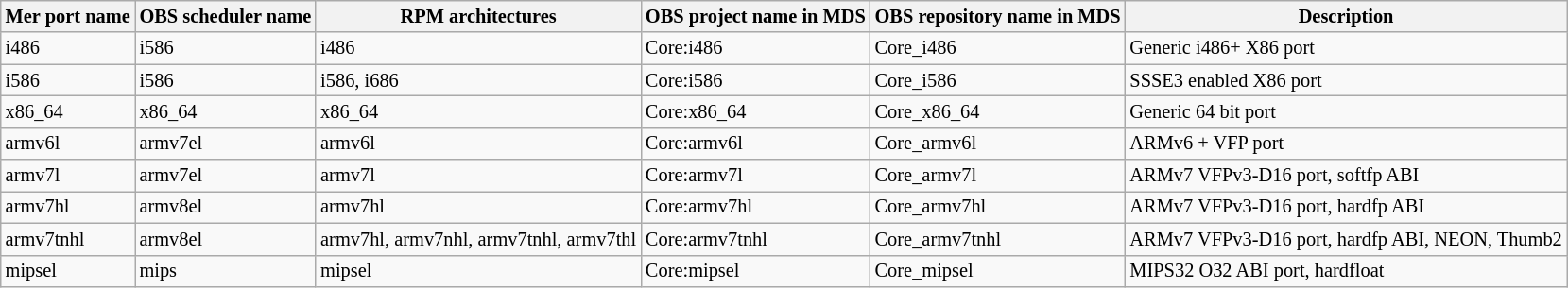<table class="wikitable" style="font-size: 85%;">
<tr>
<th>Mer port name</th>
<th>OBS scheduler name</th>
<th>RPM architectures</th>
<th>OBS project name in MDS</th>
<th>OBS repository name in MDS</th>
<th>Description</th>
</tr>
<tr>
<td>i486</td>
<td>i586</td>
<td>i486</td>
<td>Core:i486</td>
<td>Core_i486</td>
<td>Generic i486+ X86 port</td>
</tr>
<tr>
<td>i586</td>
<td>i586</td>
<td>i586, i686</td>
<td>Core:i586</td>
<td>Core_i586</td>
<td>SSSE3 enabled X86 port</td>
</tr>
<tr>
<td>x86_64</td>
<td>x86_64</td>
<td>x86_64</td>
<td>Core:x86_64</td>
<td>Core_x86_64</td>
<td>Generic 64 bit port</td>
</tr>
<tr>
<td>armv6l</td>
<td>armv7el</td>
<td>armv6l</td>
<td>Core:armv6l</td>
<td>Core_armv6l</td>
<td>ARMv6 + VFP port</td>
</tr>
<tr>
<td>armv7l</td>
<td>armv7el</td>
<td>armv7l</td>
<td>Core:armv7l</td>
<td>Core_armv7l</td>
<td>ARMv7 VFPv3-D16 port, softfp ABI</td>
</tr>
<tr>
<td>armv7hl</td>
<td>armv8el</td>
<td>armv7hl</td>
<td>Core:armv7hl</td>
<td>Core_armv7hl</td>
<td>ARMv7 VFPv3-D16 port, hardfp ABI</td>
</tr>
<tr>
<td>armv7tnhl</td>
<td>armv8el</td>
<td>armv7hl, armv7nhl, armv7tnhl, armv7thl</td>
<td>Core:armv7tnhl</td>
<td>Core_armv7tnhl</td>
<td>ARMv7 VFPv3-D16 port, hardfp ABI, NEON, Thumb2</td>
</tr>
<tr>
<td>mipsel</td>
<td>mips</td>
<td>mipsel</td>
<td>Core:mipsel</td>
<td>Core_mipsel</td>
<td>MIPS32 O32 ABI port, hardfloat</td>
</tr>
</table>
